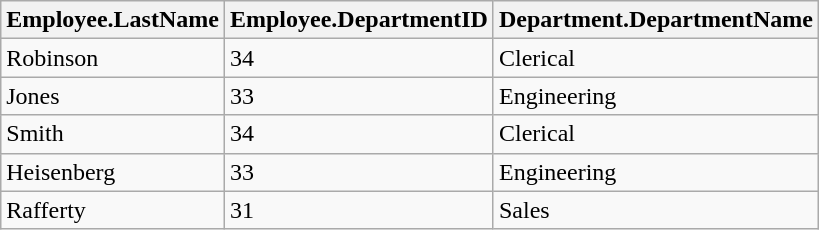<table class="wikitable">
<tr>
<th>Employee.LastName</th>
<th>Employee.DepartmentID</th>
<th>Department.DepartmentName</th>
</tr>
<tr>
<td>Robinson</td>
<td>34</td>
<td>Clerical</td>
</tr>
<tr>
<td>Jones</td>
<td>33</td>
<td>Engineering</td>
</tr>
<tr>
<td>Smith</td>
<td>34</td>
<td>Clerical</td>
</tr>
<tr>
<td>Heisenberg</td>
<td>33</td>
<td>Engineering</td>
</tr>
<tr>
<td>Rafferty</td>
<td>31</td>
<td>Sales</td>
</tr>
</table>
